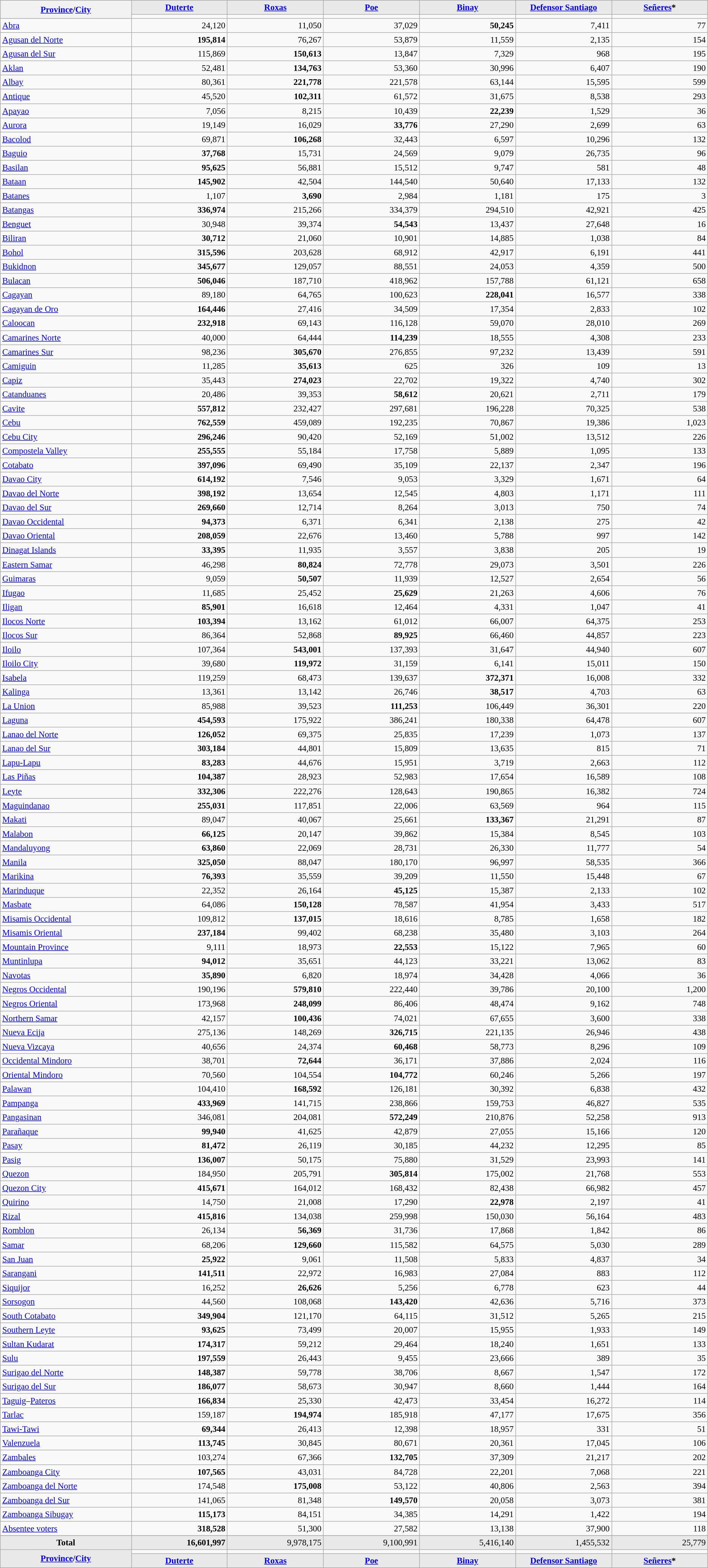<table class="wikitable" width="99%" style="text-align:right; font-size:95%">
<tr bgcolor=#cccccc>
<th rowspan=2 width=12% align=left><a href='#'>Province</a>/<a href='#'>City</a></th>
<th style="background: #E9E9E9" width=8.8% align=center><a href='#'>Duterte</a></th>
<th style="background: #E9E9E9" width=8.8% align=center><a href='#'>Roxas</a></th>
<th style="background: #E9E9E9" width=8.8% align=center><a href='#'>Poe</a></th>
<th style="background: #E9E9E9" width=8.8% align=center><a href='#'>Binay</a></th>
<th style="background: #E9E9E9" width=8.8% align=center><a href='#'>Defensor Santiago</a></th>
<th style="background: #E9E9E9" width=8.8% align=center><a href='#'>Señeres</a>*</th>
</tr>
<tr>
<td></td>
<td></td>
<td></td>
<td></td>
<td></td>
<td></td>
</tr>
<tr>
<td align=left><a href='#'>Abra</a></td>
<td>24,120</td>
<td>11,050</td>
<td>37,029</td>
<td><strong>50,245</strong></td>
<td>7,411</td>
<td>77</td>
</tr>
<tr>
<td align=left><a href='#'>Agusan del Norte</a></td>
<td><strong>195,814</strong></td>
<td>76,267</td>
<td>53,879</td>
<td>11,559</td>
<td>2,135</td>
<td>154</td>
</tr>
<tr>
<td align=left><a href='#'>Agusan del Sur</a></td>
<td>115,869</td>
<td><strong>150,613</strong></td>
<td>13,847</td>
<td>7,329</td>
<td>968</td>
<td>195</td>
</tr>
<tr>
<td align=left><a href='#'>Aklan</a></td>
<td>52,481</td>
<td><strong>134,763</strong></td>
<td>53,360</td>
<td>30,996</td>
<td>6,407</td>
<td>190</td>
</tr>
<tr>
<td align=left><a href='#'>Albay</a></td>
<td>80,361</td>
<td><strong>221,778</strong></td>
<td>221,578</td>
<td>63,144</td>
<td>15,595</td>
<td>599</td>
</tr>
<tr>
<td align=left><a href='#'>Antique</a></td>
<td>45,520</td>
<td><strong>102,311</strong></td>
<td>61,572</td>
<td>31,675</td>
<td>8,538</td>
<td>293</td>
</tr>
<tr>
<td align=left><a href='#'>Apayao</a></td>
<td>7,056</td>
<td>8,215</td>
<td>10,439</td>
<td><strong>22,239</strong></td>
<td>1,529</td>
<td>36</td>
</tr>
<tr>
<td align=left><a href='#'>Aurora</a></td>
<td>19,149</td>
<td>16,029</td>
<td><strong>33,776</strong></td>
<td>27,290</td>
<td>2,699</td>
<td>63</td>
</tr>
<tr>
<td align=left><a href='#'>Bacolod</a></td>
<td>69,871</td>
<td><strong>106,268</strong></td>
<td>32,443</td>
<td>6,597</td>
<td>10,296</td>
<td>132</td>
</tr>
<tr>
<td align=left><a href='#'>Baguio</a></td>
<td><strong>37,768</strong></td>
<td>15,731</td>
<td>24,569</td>
<td>9,079</td>
<td>26,735</td>
<td>96</td>
</tr>
<tr>
<td align=left><a href='#'>Basilan</a></td>
<td><strong>95,625</strong></td>
<td>56,881</td>
<td>15,512</td>
<td>9,747</td>
<td>581</td>
<td>48</td>
</tr>
<tr>
<td align=left><a href='#'>Bataan</a></td>
<td><strong>145,902</strong></td>
<td>42,504</td>
<td>144,540</td>
<td>50,640</td>
<td>17,133</td>
<td>132</td>
</tr>
<tr>
<td align=left><a href='#'>Batanes</a></td>
<td>1,107</td>
<td><strong>3,690</strong></td>
<td>2,984</td>
<td>1,181</td>
<td>175</td>
<td>3</td>
</tr>
<tr>
<td align=left><a href='#'>Batangas</a></td>
<td><strong>336,974</strong></td>
<td>215,266</td>
<td>334,379</td>
<td>294,510</td>
<td>42,921</td>
<td>425</td>
</tr>
<tr>
<td align=left><a href='#'>Benguet</a></td>
<td>30,948</td>
<td>39,374</td>
<td><strong>54,543</strong></td>
<td>13,437</td>
<td>27,648</td>
<td>16</td>
</tr>
<tr>
<td align=left><a href='#'>Biliran</a></td>
<td><strong>30,712</strong></td>
<td>21,060</td>
<td>10,901</td>
<td>14,885</td>
<td>1,038</td>
<td>84</td>
</tr>
<tr>
<td align=left><a href='#'>Bohol</a></td>
<td><strong>315,596</strong></td>
<td>203,628</td>
<td>68,912</td>
<td>42,917</td>
<td>6,191</td>
<td>441</td>
</tr>
<tr>
<td align=left><a href='#'>Bukidnon</a></td>
<td><strong>345,677</strong></td>
<td>129,057</td>
<td>88,551</td>
<td>24,053</td>
<td>4,359</td>
<td>500</td>
</tr>
<tr>
<td align=left><a href='#'>Bulacan</a></td>
<td><strong>506,046</strong></td>
<td>187,710</td>
<td>418,962</td>
<td>157,788</td>
<td>61,121</td>
<td>658</td>
</tr>
<tr>
<td align=left><a href='#'>Cagayan</a></td>
<td>89,180</td>
<td>64,765</td>
<td>100,623</td>
<td><strong>228,041</strong></td>
<td>16,577</td>
<td>338</td>
</tr>
<tr>
<td align=left><a href='#'>Cagayan de Oro</a></td>
<td><strong>164,446</strong></td>
<td>27,416</td>
<td>34,509</td>
<td>17,354</td>
<td>2,833</td>
<td>102</td>
</tr>
<tr>
<td align=left><a href='#'>Caloocan</a></td>
<td><strong>232,918</strong></td>
<td>69,143</td>
<td>116,128</td>
<td>59,070</td>
<td>28,010</td>
<td>269</td>
</tr>
<tr>
<td align=left><a href='#'>Camarines Norte</a></td>
<td>40,000</td>
<td>64,444</td>
<td><strong>114,239</strong></td>
<td>18,555</td>
<td>4,308</td>
<td>233</td>
</tr>
<tr>
<td align=left><a href='#'>Camarines Sur</a></td>
<td>98,236</td>
<td><strong>305,670</strong></td>
<td>276,855</td>
<td>97,232</td>
<td>13,439</td>
<td>591</td>
</tr>
<tr>
<td align=left><a href='#'>Camiguin</a></td>
<td>11,285</td>
<td><strong>35,613</strong></td>
<td>625</td>
<td>326</td>
<td>109</td>
<td>13</td>
</tr>
<tr>
<td align=left><a href='#'>Capiz</a></td>
<td>35,443</td>
<td><strong>274,023</strong></td>
<td>22,702</td>
<td>19,322</td>
<td>4,740</td>
<td>302</td>
</tr>
<tr>
<td align=left><a href='#'>Catanduanes</a></td>
<td>20,486</td>
<td>39,353</td>
<td><strong>58,612</strong></td>
<td>20,621</td>
<td>2,711</td>
<td>179</td>
</tr>
<tr>
<td align=left><a href='#'>Cavite</a></td>
<td><strong>557,812</strong></td>
<td>232,427</td>
<td>297,681</td>
<td>196,228</td>
<td>70,325</td>
<td>538</td>
</tr>
<tr>
<td align=left><a href='#'>Cebu</a></td>
<td><strong>762,559</strong></td>
<td>459,089</td>
<td>192,235</td>
<td>70,867</td>
<td>19,386</td>
<td>1,023</td>
</tr>
<tr>
<td align=left><a href='#'>Cebu City</a></td>
<td><strong>296,246</strong></td>
<td>90,420</td>
<td>52,169</td>
<td>51,002</td>
<td>13,512</td>
<td>226</td>
</tr>
<tr>
<td align=left><a href='#'>Compostela Valley</a></td>
<td><strong>255,555</strong></td>
<td>55,184</td>
<td>17,758</td>
<td>5,889</td>
<td>1,095</td>
<td>133</td>
</tr>
<tr>
<td align=left><a href='#'>Cotabato</a></td>
<td><strong>397,096</strong></td>
<td>69,490</td>
<td>35,109</td>
<td>22,137</td>
<td>2,347</td>
<td>196</td>
</tr>
<tr>
<td align=left><a href='#'>Davao City</a></td>
<td><strong>614,192</strong></td>
<td>7,546</td>
<td>9,053</td>
<td>3,329</td>
<td>1,671</td>
<td>64</td>
</tr>
<tr>
<td align=left><a href='#'>Davao del Norte</a></td>
<td><strong>398,192</strong></td>
<td>13,654</td>
<td>12,545</td>
<td>4,803</td>
<td>1,171</td>
<td>111</td>
</tr>
<tr>
<td align=left><a href='#'>Davao del Sur</a></td>
<td><strong>269,660</strong></td>
<td>12,714</td>
<td>8,264</td>
<td>3,013</td>
<td>750</td>
<td>74</td>
</tr>
<tr>
<td align=left><a href='#'>Davao Occidental</a></td>
<td><strong>94,373</strong></td>
<td>6,371</td>
<td>6,341</td>
<td>2,138</td>
<td>275</td>
<td>42</td>
</tr>
<tr>
<td align=left><a href='#'>Davao Oriental</a></td>
<td><strong>208,059</strong></td>
<td>22,676</td>
<td>13,460</td>
<td>5,788</td>
<td>997</td>
<td>142</td>
</tr>
<tr>
<td align=left><a href='#'>Dinagat Islands</a></td>
<td><strong>33,395</strong></td>
<td>11,935</td>
<td>3,557</td>
<td>3,838</td>
<td>205</td>
<td>19</td>
</tr>
<tr>
<td align=left><a href='#'>Eastern Samar</a></td>
<td>46,298</td>
<td><strong>80,824</strong></td>
<td>72,778</td>
<td>29,073</td>
<td>3,501</td>
<td>226</td>
</tr>
<tr>
<td align=left><a href='#'>Guimaras</a></td>
<td>9,059</td>
<td><strong>50,507</strong></td>
<td>11,939</td>
<td>12,527</td>
<td>2,654</td>
<td>56</td>
</tr>
<tr>
<td align=left><a href='#'>Ifugao</a></td>
<td>11,685</td>
<td>25,452</td>
<td><strong>25,629</strong></td>
<td>21,263</td>
<td>4,606</td>
<td>76</td>
</tr>
<tr>
<td align=left><a href='#'>Iligan</a></td>
<td><strong>85,901</strong></td>
<td>16,618</td>
<td>12,464</td>
<td>4,331</td>
<td>1,047</td>
<td>41</td>
</tr>
<tr>
<td align=left><a href='#'>Ilocos Norte</a></td>
<td><strong>103,394</strong></td>
<td>13,162</td>
<td>61,012</td>
<td>66,007</td>
<td>64,375</td>
<td>253</td>
</tr>
<tr>
<td align=left><a href='#'>Ilocos Sur</a></td>
<td>86,364</td>
<td>52,868</td>
<td><strong>89,925</strong></td>
<td>66,460</td>
<td>44,857</td>
<td>223</td>
</tr>
<tr>
<td align=left><a href='#'>Iloilo</a></td>
<td>107,364</td>
<td><strong>543,001</strong></td>
<td>137,393</td>
<td>31,647</td>
<td>44,940</td>
<td>607</td>
</tr>
<tr>
<td align=left><a href='#'>Iloilo City</a></td>
<td>39,680</td>
<td><strong>119,972</strong></td>
<td>31,159</td>
<td>6,141</td>
<td>15,011</td>
<td>150</td>
</tr>
<tr>
<td align=left><a href='#'>Isabela</a></td>
<td>119,259</td>
<td>68,473</td>
<td>139,637</td>
<td><strong>372,371</strong></td>
<td>16,008</td>
<td>332</td>
</tr>
<tr>
<td align=left><a href='#'>Kalinga</a></td>
<td>13,361</td>
<td>13,142</td>
<td>26,746</td>
<td><strong>38,517</strong></td>
<td>4,703</td>
<td>63</td>
</tr>
<tr>
<td align=left><a href='#'>La Union</a></td>
<td>85,988</td>
<td>39,523</td>
<td><strong>111,253</strong></td>
<td>106,449</td>
<td>36,301</td>
<td>220</td>
</tr>
<tr>
<td align=left><a href='#'>Laguna</a></td>
<td><strong>454,593</strong></td>
<td>175,922</td>
<td>386,241</td>
<td>180,338</td>
<td>64,478</td>
<td>607</td>
</tr>
<tr>
<td align=left><a href='#'>Lanao del Norte</a></td>
<td><strong>126,052</strong></td>
<td>69,375</td>
<td>25,835</td>
<td>17,239</td>
<td>1,073</td>
<td>137</td>
</tr>
<tr>
<td align=left><a href='#'>Lanao del Sur</a></td>
<td><strong>303,184</strong></td>
<td>44,801</td>
<td>15,809</td>
<td>13,635</td>
<td>815</td>
<td>71</td>
</tr>
<tr>
<td align=left><a href='#'>Lapu-Lapu</a></td>
<td><strong>83,283</strong></td>
<td>44,676</td>
<td>15,951</td>
<td>3,719</td>
<td>2,663</td>
<td>112</td>
</tr>
<tr>
<td align=left><a href='#'>Las Piñas</a></td>
<td><strong>104,387</strong></td>
<td>28,923</td>
<td>52,983</td>
<td>17,654</td>
<td>16,589</td>
<td>108</td>
</tr>
<tr>
<td align=left><a href='#'>Leyte</a></td>
<td><strong>332,306</strong></td>
<td>222,276</td>
<td>128,643</td>
<td>190,865</td>
<td>16,382</td>
<td>724</td>
</tr>
<tr>
<td align=left><a href='#'>Maguindanao</a></td>
<td><strong>255,031</strong></td>
<td>117,851</td>
<td>22,006</td>
<td>63,569</td>
<td>964</td>
<td>115</td>
</tr>
<tr>
<td align=left><a href='#'>Makati</a></td>
<td>89,047</td>
<td>40,067</td>
<td>25,661</td>
<td><strong>133,367</strong></td>
<td>21,291</td>
<td>87</td>
</tr>
<tr>
<td align=left><a href='#'>Malabon</a></td>
<td><strong>66,125</strong></td>
<td>20,147</td>
<td>39,862</td>
<td>15,384</td>
<td>8,545</td>
<td>103</td>
</tr>
<tr>
<td align=left><a href='#'>Mandaluyong</a></td>
<td><strong>63,860</strong></td>
<td>22,069</td>
<td>28,731</td>
<td>26,330</td>
<td>11,777</td>
<td>54</td>
</tr>
<tr>
<td align=left><a href='#'>Manila</a></td>
<td><strong>325,050</strong></td>
<td>88,047</td>
<td>180,170</td>
<td>96,997</td>
<td>58,535</td>
<td>366</td>
</tr>
<tr>
<td align=left><a href='#'>Marikina</a></td>
<td><strong>76,393</strong></td>
<td>35,559</td>
<td>39,209</td>
<td>11,550</td>
<td>15,448</td>
<td>67</td>
</tr>
<tr>
<td align=left><a href='#'>Marinduque</a></td>
<td>22,352</td>
<td>26,164</td>
<td><strong>45,125</strong></td>
<td>15,387</td>
<td>2,133</td>
<td>102</td>
</tr>
<tr>
<td align=left><a href='#'>Masbate</a></td>
<td>64,086</td>
<td><strong>150,128</strong></td>
<td>78,587</td>
<td>41,954</td>
<td>3,433</td>
<td>517</td>
</tr>
<tr>
<td align=left><a href='#'>Misamis Occidental</a></td>
<td>109,812</td>
<td><strong>137,015</strong></td>
<td>18,616</td>
<td>8,785</td>
<td>1,658</td>
<td>182</td>
</tr>
<tr>
<td align=left><a href='#'>Misamis Oriental</a></td>
<td><strong>237,184</strong></td>
<td>99,402</td>
<td>68,238</td>
<td>35,480</td>
<td>3,103</td>
<td>264</td>
</tr>
<tr>
<td align=left><a href='#'>Mountain Province</a></td>
<td>9,111</td>
<td>18,973</td>
<td><strong>22,553</strong></td>
<td>15,122</td>
<td>7,965</td>
<td>60</td>
</tr>
<tr>
<td align=left><a href='#'>Muntinlupa</a></td>
<td><strong>94,012</strong></td>
<td>35,651</td>
<td>44,123</td>
<td>33,221</td>
<td>13,062</td>
<td>83</td>
</tr>
<tr>
<td align=left><a href='#'>Navotas</a></td>
<td><strong>35,890</strong></td>
<td>6,820</td>
<td>18,974</td>
<td>34,428</td>
<td>4,066</td>
<td>36</td>
</tr>
<tr>
<td align="left"><a href='#'>Negros Occidental</a></td>
<td>190,196</td>
<td><strong>579,810</strong></td>
<td>222,440</td>
<td>39,786</td>
<td>20,100</td>
<td>1,200</td>
</tr>
<tr>
<td align=left><a href='#'>Negros Oriental</a></td>
<td>173,968</td>
<td><strong>248,099</strong></td>
<td>86,406</td>
<td>48,474</td>
<td>9,162</td>
<td>748</td>
</tr>
<tr>
<td align=left><a href='#'>Northern Samar</a></td>
<td>42,157</td>
<td><strong>100,436</strong></td>
<td>74,021</td>
<td>67,655</td>
<td>3,600</td>
<td>338</td>
</tr>
<tr>
<td align=left><a href='#'>Nueva Ecija</a></td>
<td>275,136</td>
<td>148,269</td>
<td><strong>326,715</strong></td>
<td>221,135</td>
<td>26,946</td>
<td>438</td>
</tr>
<tr>
<td align=left><a href='#'>Nueva Vizcaya</a></td>
<td>40,656</td>
<td>24,374</td>
<td><strong>60,468</strong></td>
<td>58,773</td>
<td>8,296</td>
<td>109</td>
</tr>
<tr>
<td align=left><a href='#'>Occidental Mindoro</a></td>
<td>38,701</td>
<td><strong>72,644</strong></td>
<td>36,171</td>
<td>37,886</td>
<td>2,024</td>
<td>116</td>
</tr>
<tr>
<td align=left><a href='#'>Oriental Mindoro</a></td>
<td>70,560</td>
<td>104,554</td>
<td><strong>104,772</strong></td>
<td>60,246</td>
<td>5,266</td>
<td>197</td>
</tr>
<tr>
<td align=left><a href='#'>Palawan</a></td>
<td>104,410</td>
<td><strong>168,592</strong></td>
<td>126,181</td>
<td>30,392</td>
<td>6,838</td>
<td>432</td>
</tr>
<tr>
<td align=left><a href='#'>Pampanga</a></td>
<td><strong>433,969</strong></td>
<td>141,715</td>
<td>238,866</td>
<td>159,753</td>
<td>46,827</td>
<td>535</td>
</tr>
<tr>
<td align=left><a href='#'>Pangasinan</a></td>
<td>346,081</td>
<td>204,081</td>
<td><strong>572,249</strong></td>
<td>210,876</td>
<td>52,258</td>
<td>913</td>
</tr>
<tr>
<td align=left><a href='#'>Parañaque</a></td>
<td><strong>99,940</strong></td>
<td>41,625</td>
<td>42,879</td>
<td>27,055</td>
<td>15,166</td>
<td>120</td>
</tr>
<tr>
<td align=left><a href='#'>Pasay</a></td>
<td><strong>81,472</strong></td>
<td>26,119</td>
<td>30,185</td>
<td>44,232</td>
<td>12,295</td>
<td>85</td>
</tr>
<tr>
<td align=left><a href='#'>Pasig</a></td>
<td><strong>136,007</strong></td>
<td>50,175</td>
<td>75,880</td>
<td>31,529</td>
<td>23,993</td>
<td>141</td>
</tr>
<tr>
<td align=left><a href='#'>Quezon</a></td>
<td>184,950</td>
<td>205,791</td>
<td><strong>305,814</strong></td>
<td>175,002</td>
<td>21,768</td>
<td>553</td>
</tr>
<tr>
<td align=left><a href='#'>Quezon City</a></td>
<td><strong>415,671</strong></td>
<td>164,012</td>
<td>168,432</td>
<td>82,438</td>
<td>66,982</td>
<td>457</td>
</tr>
<tr>
<td align=left><a href='#'>Quirino</a></td>
<td>14,750</td>
<td>21,008</td>
<td>17,290</td>
<td><strong>22,978</strong></td>
<td>2,197</td>
<td>41</td>
</tr>
<tr>
<td align=left><a href='#'>Rizal</a></td>
<td><strong>415,816</strong></td>
<td>134,038</td>
<td>259,998</td>
<td>150,030</td>
<td>56,164</td>
<td>483</td>
</tr>
<tr>
<td align=left><a href='#'>Romblon</a></td>
<td>26,134</td>
<td><strong>56,369</strong></td>
<td>31,736</td>
<td>17,868</td>
<td>1,842</td>
<td>86</td>
</tr>
<tr>
<td align=left><a href='#'>Samar</a></td>
<td>68,206</td>
<td><strong>129,660</strong></td>
<td>115,582</td>
<td>64,575</td>
<td>5,030</td>
<td>289</td>
</tr>
<tr>
<td align=left><a href='#'>San Juan</a></td>
<td><strong>25,922</strong></td>
<td>9,061</td>
<td>11,508</td>
<td>5,833</td>
<td>4,837</td>
<td>34</td>
</tr>
<tr>
<td align=left><a href='#'>Sarangani</a></td>
<td><strong>141,511</strong></td>
<td>22,972</td>
<td>16,983</td>
<td>27,084</td>
<td>883</td>
<td>112</td>
</tr>
<tr>
<td align=left><a href='#'>Siquijor</a></td>
<td>16,252</td>
<td><strong>26,626</strong></td>
<td>5,256</td>
<td>6,778</td>
<td>623</td>
<td>44</td>
</tr>
<tr>
<td align=left><a href='#'>Sorsogon</a></td>
<td>44,560</td>
<td>108,068</td>
<td><strong>143,420</strong></td>
<td>42,636</td>
<td>5,716</td>
<td>373</td>
</tr>
<tr>
<td align=left><a href='#'>South Cotabato</a></td>
<td><strong>349,904</strong></td>
<td>121,170</td>
<td>64,115</td>
<td>31,512</td>
<td>5,265</td>
<td>215</td>
</tr>
<tr>
<td align=left><a href='#'>Southern Leyte</a></td>
<td><strong>93,625</strong></td>
<td>73,499</td>
<td>20,007</td>
<td>15,955</td>
<td>1,933</td>
<td>149</td>
</tr>
<tr>
<td align=left><a href='#'>Sultan Kudarat</a></td>
<td><strong>174,317</strong></td>
<td>59,212</td>
<td>29,464</td>
<td>18,240</td>
<td>1,651</td>
<td>133</td>
</tr>
<tr>
<td align=left><a href='#'>Sulu</a></td>
<td><strong>197,559</strong></td>
<td>26,443</td>
<td>9,455</td>
<td>23,666</td>
<td>389</td>
<td>35</td>
</tr>
<tr>
<td align=left><a href='#'>Surigao del Norte</a></td>
<td><strong>148,387</strong></td>
<td>59,778</td>
<td>38,706</td>
<td>8,667</td>
<td>1,547</td>
<td>172</td>
</tr>
<tr>
<td align=left><a href='#'>Surigao del Sur</a></td>
<td><strong>186,077</strong></td>
<td>58,673</td>
<td>30,947</td>
<td>8,660</td>
<td>1,444</td>
<td>164</td>
</tr>
<tr>
<td align=left><a href='#'>Taguig</a>–<a href='#'>Pateros</a></td>
<td><strong>166,834</strong></td>
<td>25,330</td>
<td>42,473</td>
<td>33,454</td>
<td>16,272</td>
<td>114</td>
</tr>
<tr>
<td align=left><a href='#'>Tarlac</a></td>
<td>159,187</td>
<td><strong>194,974</strong></td>
<td>185,918</td>
<td>47,177</td>
<td>17,675</td>
<td>356</td>
</tr>
<tr>
<td align=left><a href='#'>Tawi-Tawi</a></td>
<td><strong>69,344</strong></td>
<td>26,413</td>
<td>12,398</td>
<td>18,957</td>
<td>331</td>
<td>51</td>
</tr>
<tr>
<td align=left><a href='#'>Valenzuela</a></td>
<td><strong>113,745</strong></td>
<td>30,845</td>
<td>80,671</td>
<td>20,361</td>
<td>17,045</td>
<td>106</td>
</tr>
<tr>
<td align=left><a href='#'>Zambales</a></td>
<td>103,274</td>
<td>67,366</td>
<td><strong>132,705</strong></td>
<td>37,309</td>
<td>21,217</td>
<td>202</td>
</tr>
<tr>
<td align=left><a href='#'>Zamboanga City</a></td>
<td><strong>107,565</strong></td>
<td>43,031</td>
<td>84,728</td>
<td>22,201</td>
<td>7,068</td>
<td>221</td>
</tr>
<tr>
<td align=left><a href='#'>Zamboanga del Norte</a></td>
<td>174,548</td>
<td><strong>175,008</strong></td>
<td>53,122</td>
<td>40,806</td>
<td>2,563</td>
<td>394</td>
</tr>
<tr>
<td align=left><a href='#'>Zamboanga del Sur</a></td>
<td>141,065</td>
<td>81,348</td>
<td><strong>149,570</strong></td>
<td>20,058</td>
<td>3,073</td>
<td>381</td>
</tr>
<tr>
<td align=left><a href='#'>Zamboanga Sibugay</a></td>
<td><strong>115,173</strong></td>
<td>84,151</td>
<td>34,385</td>
<td>14,291</td>
<td>1,422</td>
<td>194</td>
</tr>
<tr>
<td align=left><a href='#'>Absentee voters</a></td>
<td><strong>318,528</strong></td>
<td>51,300</td>
<td>27,582</td>
<td>13,138</td>
<td>37,900</td>
<td>118</td>
</tr>
<tr>
</tr>
<tr style="background:#E9E9E9">
<td align="center"><strong>Total</strong></td>
<td><strong>16,601,997 </strong></td>
<td>9,978,175</td>
<td>9,100,991</td>
<td>5,416,140</td>
<td>1,455,532</td>
<td>25,779</td>
</tr>
<tr>
<th rowspan=2 style="background: #E9E9E9" width=12% align=left><a href='#'>Province</a>/<a href='#'>City</a></th>
<td></td>
<td></td>
<td></td>
<td></td>
<td></td>
<td></td>
</tr>
<tr bgcolor=#cccccc>
<th style="background: #E9E9E9" width=8.8% align=center><a href='#'>Duterte</a></th>
<th style="background: #E9E9E9" width=8.8% align=center><a href='#'>Roxas</a></th>
<th style="background: #E9E9E9" width=8.8% align=center><a href='#'>Poe</a></th>
<th style="background: #E9E9E9" width=8.8% align=center><a href='#'>Binay</a></th>
<th style="background: #E9E9E9" width=8.8% align=center><a href='#'>Defensor Santiago</a></th>
<th style="background: #E9E9E9" width=8.8% align=center><a href='#'>Señeres</a>*</th>
</tr>
</table>
